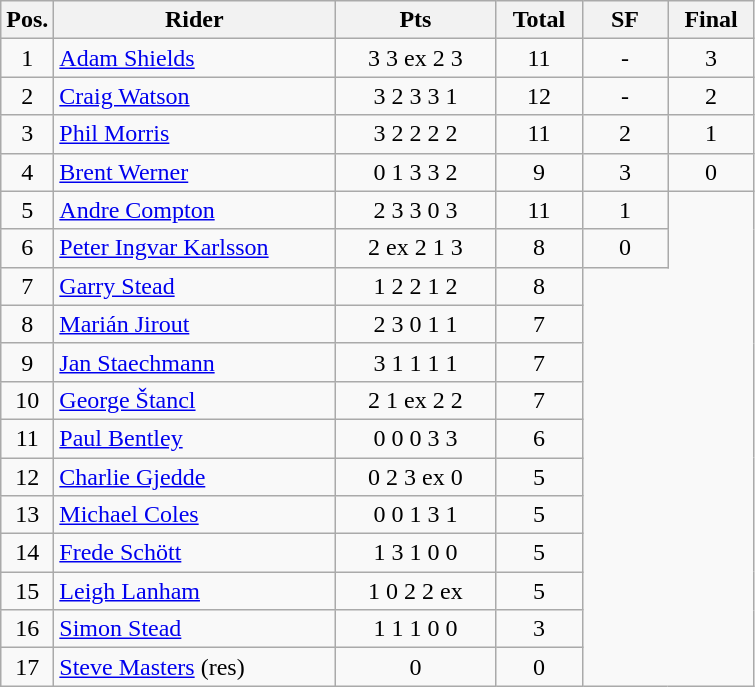<table class=wikitable>
<tr>
<th width=25px>Pos.</th>
<th width=180px>Rider</th>
<th width=100px>Pts</th>
<th width=50px>Total</th>
<th width=50px>SF</th>
<th width=50px>Final</th>
</tr>
<tr align=center >
<td>1</td>
<td align=left> <a href='#'>Adam Shields</a></td>
<td>3	3	ex	2	3</td>
<td>11</td>
<td>-</td>
<td>3</td>
</tr>
<tr align=center>
<td>2</td>
<td align=left> <a href='#'>Craig Watson</a></td>
<td>3	2	3	3	1</td>
<td>12</td>
<td>-</td>
<td>2</td>
</tr>
<tr align=center>
<td>3</td>
<td align=left> <a href='#'>Phil Morris</a></td>
<td>3	2	2	2	2</td>
<td>11</td>
<td>2</td>
<td>1</td>
</tr>
<tr align=center>
<td>4</td>
<td align=left> <a href='#'>Brent Werner</a></td>
<td>0	1	3	3	2</td>
<td>9</td>
<td>3</td>
<td>0</td>
</tr>
<tr align=center>
<td>5</td>
<td align=left> <a href='#'>Andre Compton</a></td>
<td>2	3	3	0	3</td>
<td>11</td>
<td>1</td>
</tr>
<tr align=center>
<td>6</td>
<td align=left> <a href='#'>Peter Ingvar Karlsson</a></td>
<td>2	ex	2	1	3</td>
<td>8</td>
<td>0</td>
</tr>
<tr align=center>
<td>7</td>
<td align=left> <a href='#'>Garry Stead</a></td>
<td>1	2	2	1	2</td>
<td>8</td>
</tr>
<tr align=center>
<td>8</td>
<td align=left> <a href='#'>Marián Jirout</a></td>
<td>2	3	0	1	1</td>
<td>7</td>
</tr>
<tr align=center>
<td>9</td>
<td align=left> <a href='#'>Jan Staechmann</a></td>
<td>3	1	1	1	1</td>
<td>7</td>
</tr>
<tr align=center>
<td>10</td>
<td align=left> <a href='#'>George Štancl</a></td>
<td>2	1	ex	2	2</td>
<td>7</td>
</tr>
<tr align=center>
<td>11</td>
<td align=left> <a href='#'>Paul Bentley</a></td>
<td>0	0	0	3	3</td>
<td>6</td>
</tr>
<tr align=center>
<td>12</td>
<td align=left> <a href='#'>Charlie Gjedde</a></td>
<td>0	2	3	ex	0</td>
<td>5</td>
</tr>
<tr align=center>
<td>13</td>
<td align=left> <a href='#'>Michael Coles</a></td>
<td>0	0	1	3	1</td>
<td>5</td>
</tr>
<tr align=center>
<td>14</td>
<td align=left> <a href='#'>Frede Schött</a></td>
<td>1	3	1	0	0</td>
<td>5</td>
</tr>
<tr align=center>
<td>15</td>
<td align=left> <a href='#'>Leigh Lanham</a></td>
<td>1	0	2	2	ex</td>
<td>5</td>
</tr>
<tr align=center>
<td>16</td>
<td align=left> <a href='#'>Simon Stead</a></td>
<td>1	1	1	0	0</td>
<td>3</td>
</tr>
<tr align=center>
<td>17</td>
<td align=left> <a href='#'>Steve Masters</a> (res)</td>
<td>0</td>
<td>0</td>
</tr>
</table>
